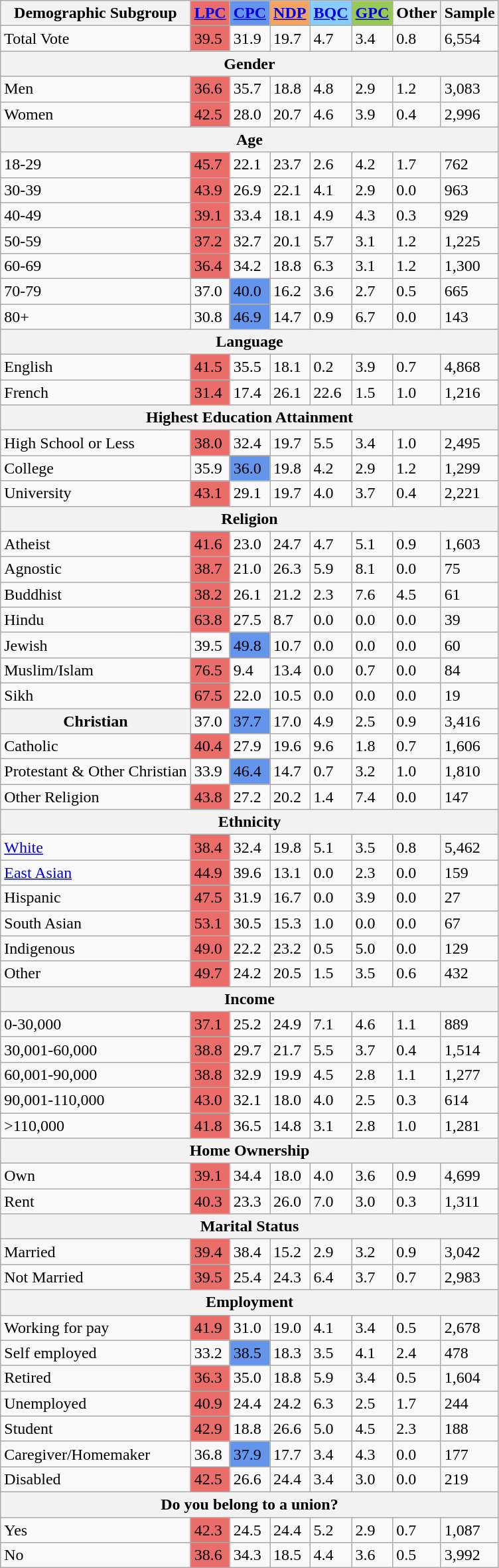<table class="wikitable mw-collapsible">
<tr>
<th>Demographic Subgroup</th>
<th style="background:#ea6d6a;"><a href='#'>LPC</a></th>
<th style="background:#6495ed;"><a href='#'>CPC</a></th>
<th style="background:#f4a460;"><a href='#'>NDP</a></th>
<th style="background:#87cefa;"><a href='#'>BQC</a></th>
<th style="background:#99c955;"><a href='#'>GPC</a></th>
<th>Other</th>
<th>Sample</th>
</tr>
<tr>
<td>Total Vote</td>
<td style="background:#ea6d6a;">39.5</td>
<td>31.9</td>
<td>19.7</td>
<td>4.7</td>
<td>3.4</td>
<td>0.8</td>
<td>6,554</td>
</tr>
<tr>
<th colspan="8">Gender</th>
</tr>
<tr>
<td>Men</td>
<td style="background:#ea6d6a;">36.6</td>
<td>35.7</td>
<td>18.8</td>
<td>4.8</td>
<td>2.9</td>
<td>1.2</td>
<td>3,083</td>
</tr>
<tr>
<td>Women</td>
<td style="background:#ea6d6a;">42.5</td>
<td>28.0</td>
<td>20.7</td>
<td>4.6</td>
<td>3.9</td>
<td>0.4</td>
<td>2,996</td>
</tr>
<tr>
<th colspan="8">Age</th>
</tr>
<tr>
<td>18-29</td>
<td style="background:#ea6d6a;">45.7</td>
<td>22.1</td>
<td>23.7</td>
<td>2.6</td>
<td>4.2</td>
<td>1.7</td>
<td>762</td>
</tr>
<tr>
<td>30-39</td>
<td style="background:#ea6d6a;">43.9</td>
<td>26.9</td>
<td>22.1</td>
<td>4.1</td>
<td>2.9</td>
<td>0.0</td>
<td>963</td>
</tr>
<tr>
<td>40-49</td>
<td style="background:#ea6d6a;">39.1</td>
<td>33.4</td>
<td>18.1</td>
<td>4.9</td>
<td>4.3</td>
<td>0.3</td>
<td>929</td>
</tr>
<tr>
<td>50-59</td>
<td style="background:#ea6d6a;">37.2</td>
<td>32.7</td>
<td>20.1</td>
<td>5.7</td>
<td>3.1</td>
<td>1.2</td>
<td>1,225</td>
</tr>
<tr>
<td>60-69</td>
<td style="background:#ea6d6a;">36.4</td>
<td>34.2</td>
<td>18.8</td>
<td>6.3</td>
<td>3.1</td>
<td>1.2</td>
<td>1,300</td>
</tr>
<tr>
<td>70-79</td>
<td>37.0</td>
<td style="background:#6495ed;">40.0</td>
<td>16.2</td>
<td>3.6</td>
<td>2.7</td>
<td>0.5</td>
<td>665</td>
</tr>
<tr>
<td>80+</td>
<td>30.8</td>
<td style="background:#6495ed;">46.9</td>
<td>14.7</td>
<td>0.9</td>
<td>6.7</td>
<td>0.0</td>
<td>143</td>
</tr>
<tr>
<th colspan="8">Language</th>
</tr>
<tr>
<td>English</td>
<td style="background:#ea6d6a;">41.5</td>
<td>35.5</td>
<td>18.1</td>
<td>0.2</td>
<td>3.9</td>
<td>0.7</td>
<td>4,868</td>
</tr>
<tr>
<td>French</td>
<td style="background:#ea6d6a;">31.4</td>
<td>17.4</td>
<td>26.1</td>
<td>22.6</td>
<td>1.5</td>
<td>1.0</td>
<td>1,216</td>
</tr>
<tr>
<th colspan="8">Highest Education Attainment</th>
</tr>
<tr>
<td>High School or Less</td>
<td style="background:#ea6d6a;">38.0</td>
<td>32.4</td>
<td>19.7</td>
<td>5.5</td>
<td>3.4</td>
<td>1.0</td>
<td>2,495</td>
</tr>
<tr>
<td>College</td>
<td>35.9</td>
<td style="background:#6495ed;">36.0</td>
<td>19.8</td>
<td>4.2</td>
<td>2.9</td>
<td>1.2</td>
<td>1,299</td>
</tr>
<tr>
<td>University</td>
<td style="background:#ea6d6a;">43.1</td>
<td>29.1</td>
<td>19.7</td>
<td>4.0</td>
<td>3.7</td>
<td>0.4</td>
<td>2,221</td>
</tr>
<tr>
<th colspan="8">Religion</th>
</tr>
<tr>
<td>Atheist</td>
<td style="background:#ea6d6a;">41.6</td>
<td>23.0</td>
<td>24.7</td>
<td>4.7</td>
<td>5.1</td>
<td>0.9</td>
<td>1,603</td>
</tr>
<tr>
<td>Agnostic</td>
<td style="background:#ea6d6a;">38.7</td>
<td>21.0</td>
<td>26.3</td>
<td>5.9</td>
<td>8.1</td>
<td>0.0</td>
<td>75</td>
</tr>
<tr>
<td>Buddhist</td>
<td style="background:#ea6d6a;">38.2</td>
<td>26.1</td>
<td>21.2</td>
<td>2.3</td>
<td>7.6</td>
<td>4.5</td>
<td>61</td>
</tr>
<tr>
<td>Hindu</td>
<td style="background:#ea6d6a;">63.8</td>
<td>27.5</td>
<td>8.7</td>
<td>0.0</td>
<td>0.0</td>
<td>0.0</td>
<td>39</td>
</tr>
<tr>
<td>Jewish</td>
<td>39.5</td>
<td style="background:#6495ed;">49.8</td>
<td>10.7</td>
<td>0.0</td>
<td>0.0</td>
<td>0.0</td>
<td>60</td>
</tr>
<tr>
<td>Muslim/Islam</td>
<td style="background:#ea6d6a;">76.5</td>
<td>9.4</td>
<td>13.4</td>
<td>0.0</td>
<td>0.7</td>
<td>0.0</td>
<td>84</td>
</tr>
<tr>
<td>Sikh</td>
<td style="background:#ea6d6a;">67.5</td>
<td>22.0</td>
<td>10.5</td>
<td>0.0</td>
<td>0.0</td>
<td>0.0</td>
<td>19</td>
</tr>
<tr>
<th>Christian</th>
<td>37.0</td>
<td style="background:#6495ed;">37.7</td>
<td>17.0</td>
<td>4.9</td>
<td>2.5</td>
<td>0.9</td>
<td>3,416</td>
</tr>
<tr>
<td>Catholic</td>
<td style="background:#ea6d6a;">40.4</td>
<td>27.9</td>
<td>19.6</td>
<td>9.6</td>
<td>1.8</td>
<td>0.7</td>
<td>1,606</td>
</tr>
<tr>
<td>Protestant & Other Christian</td>
<td>33.9</td>
<td style="background:#6495ed;">46.4</td>
<td>14.7</td>
<td>0.7</td>
<td>3.2</td>
<td>1.0</td>
<td>1,810</td>
</tr>
<tr>
<td>Other Religion</td>
<td style="background:#ea6d6a;">43.8</td>
<td>27.2</td>
<td>20.2</td>
<td>1.4</td>
<td>7.4</td>
<td>0.0</td>
<td>147</td>
</tr>
<tr>
<th colspan="8">Ethnicity</th>
</tr>
<tr>
<td><a href='#'>White</a></td>
<td style="background:#ea6d6a;">38.4</td>
<td>32.4</td>
<td>19.8</td>
<td>5.1</td>
<td>3.5</td>
<td>0.8</td>
<td>5,462</td>
</tr>
<tr>
<td><a href='#'>East Asian</a></td>
<td style="background:#ea6d6a;">44.9</td>
<td>39.6</td>
<td>13.1</td>
<td>0.0</td>
<td>2.3</td>
<td>0.0</td>
<td>159</td>
</tr>
<tr>
<td>Hispanic</td>
<td style="background:#ea6d6a;">47.5</td>
<td>31.9</td>
<td>16.7</td>
<td>0.0</td>
<td>3.9</td>
<td>0.0</td>
<td>27</td>
</tr>
<tr>
<td>South Asian</td>
<td style="background:#ea6d6a;">53.1</td>
<td>30.5</td>
<td>15.3</td>
<td>1.0</td>
<td>0.0</td>
<td>0.0</td>
<td>67</td>
</tr>
<tr>
<td>Indigenous</td>
<td style="background:#ea6d6a;">49.0</td>
<td>22.2</td>
<td>23.2</td>
<td>0.5</td>
<td>5.0</td>
<td>0.0</td>
<td>129</td>
</tr>
<tr>
<td>Other</td>
<td style="background:#ea6d6a;">49.7</td>
<td>24.2</td>
<td>20.5</td>
<td>1.5</td>
<td>3.5</td>
<td>0.6</td>
<td>432</td>
</tr>
<tr>
<th colspan="8">Income</th>
</tr>
<tr>
<td>0-30,000</td>
<td style="background:#ea6d6a;">37.1</td>
<td>25.2</td>
<td>24.9</td>
<td>7.1</td>
<td>4.6</td>
<td>1.1</td>
<td>889</td>
</tr>
<tr>
<td>30,001-60,000</td>
<td style="background:#ea6d6a;">38.8</td>
<td>29.7</td>
<td>21.7</td>
<td>5.5</td>
<td>3.7</td>
<td>0.4</td>
<td>1,514</td>
</tr>
<tr>
<td>60,001-90,000</td>
<td style="background:#ea6d6a;">38.8</td>
<td>32.9</td>
<td>19.9</td>
<td>4.5</td>
<td>2.8</td>
<td>1.1</td>
<td>1,277</td>
</tr>
<tr>
<td>90,001-110,000</td>
<td style="background:#ea6d6a;">43.0</td>
<td>32.1</td>
<td>18.0</td>
<td>4.0</td>
<td>2.5</td>
<td>0.3</td>
<td>614</td>
</tr>
<tr>
<td>>110,000</td>
<td style="background:#ea6d6a;">41.8</td>
<td>36.5</td>
<td>14.8</td>
<td>3.1</td>
<td>2.8</td>
<td>1.0</td>
<td>1,281</td>
</tr>
<tr>
<th colspan="8">Home Ownership</th>
</tr>
<tr>
<td>Own</td>
<td style="background:#ea6d6a;">39.1</td>
<td>34.4</td>
<td>18.0</td>
<td>4.0</td>
<td>3.6</td>
<td>0.9</td>
<td>4,699</td>
</tr>
<tr>
<td>Rent</td>
<td style="background:#ea6d6a;">40.3</td>
<td>23.3</td>
<td>26.0</td>
<td>7.0</td>
<td>3.0</td>
<td>0.3</td>
<td>1,311</td>
</tr>
<tr>
<th colspan="8">Marital Status</th>
</tr>
<tr>
<td>Married</td>
<td style="background:#ea6d6a;">39.4</td>
<td>38.4</td>
<td>15.2</td>
<td>2.9</td>
<td>3.2</td>
<td>0.9</td>
<td>3,042</td>
</tr>
<tr>
<td>Not Married</td>
<td style="background:#ea6d6a;">39.5</td>
<td>25.4</td>
<td>24.3</td>
<td>6.4</td>
<td>3.7</td>
<td>0.7</td>
<td>2,983</td>
</tr>
<tr>
<th colspan="8">Employment</th>
</tr>
<tr>
<td>Working for pay</td>
<td style="background:#ea6d6a;">41.9</td>
<td>31.0</td>
<td>19.0</td>
<td>4.1</td>
<td>3.4</td>
<td>0.5</td>
<td>2,678</td>
</tr>
<tr>
<td>Self employed</td>
<td>33.2</td>
<td style="background:#6495ed;">38.5</td>
<td>18.3</td>
<td>3.5</td>
<td>4.1</td>
<td>2.4</td>
<td>478</td>
</tr>
<tr>
<td>Retired</td>
<td style="background:#ea6d6a;">36.3</td>
<td>35.0</td>
<td>18.8</td>
<td>5.9</td>
<td>3.4</td>
<td>0.5</td>
<td>1,604</td>
</tr>
<tr>
<td>Unemployed</td>
<td style="background:#ea6d6a;">40.9</td>
<td>24.4</td>
<td>24.2</td>
<td>6.3</td>
<td>2.5</td>
<td>1.7</td>
<td>244</td>
</tr>
<tr>
<td>Student</td>
<td style="background:#ea6d6a;">42.9</td>
<td>18.8</td>
<td>26.6</td>
<td>5.0</td>
<td>4.5</td>
<td>2.3</td>
<td>188</td>
</tr>
<tr>
<td>Caregiver/Homemaker</td>
<td>36.8</td>
<td style="background:#6495ed;">37.9</td>
<td>17.7</td>
<td>3.4</td>
<td>4.3</td>
<td>0.0</td>
<td>177</td>
</tr>
<tr>
<td>Disabled</td>
<td style="background:#ea6d6a;">42.5</td>
<td>26.6</td>
<td>24.4</td>
<td>3.4</td>
<td>3.0</td>
<td>0.0</td>
<td>219</td>
</tr>
<tr>
<th colspan="8">Do you belong to a union?</th>
</tr>
<tr>
<td>Yes</td>
<td style="background:#ea6d6a;">42.3</td>
<td>24.5</td>
<td>24.4</td>
<td>5.2</td>
<td>2.9</td>
<td>0.7</td>
<td>1,087</td>
</tr>
<tr>
<td>No</td>
<td style="background:#ea6d6a;">38.6</td>
<td>34.3</td>
<td>18.5</td>
<td>4.4</td>
<td>3.6</td>
<td>0.5</td>
<td>3,992</td>
</tr>
</table>
